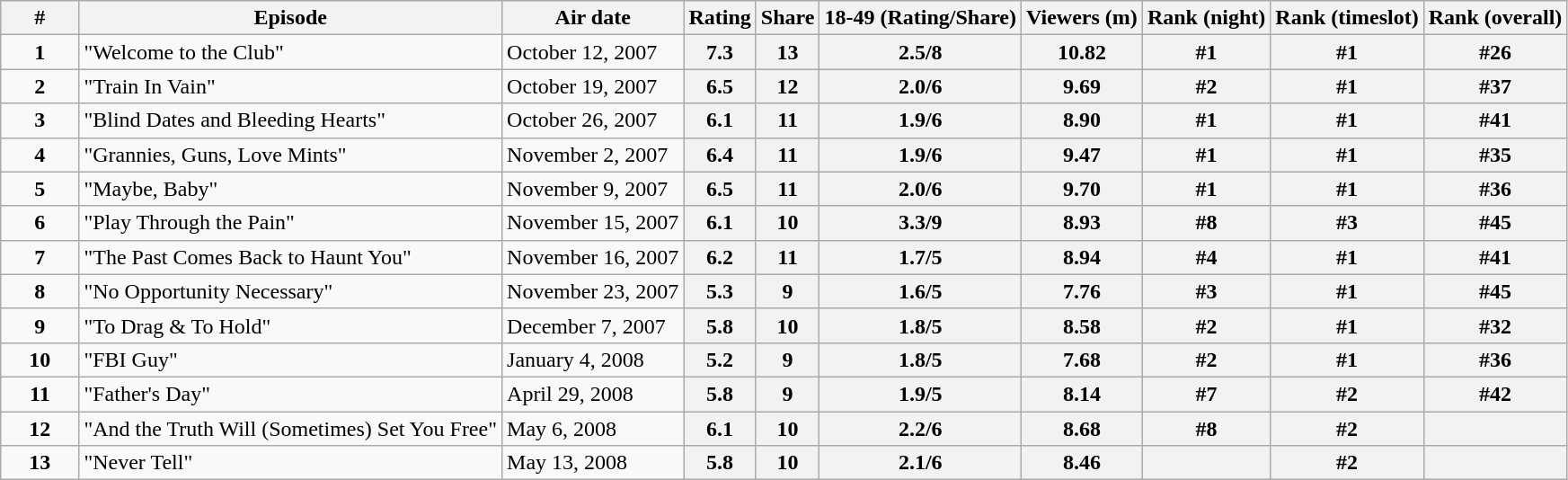<table class="wikitable sortable">
<tr>
<th width=5%>#</th>
<th>Episode</th>
<th>Air date</th>
<th>Rating</th>
<th>Share</th>
<th>18-49 (Rating/Share)</th>
<th>Viewers (m)</th>
<th>Rank (night)</th>
<th>Rank (timeslot)</th>
<th>Rank (overall)</th>
</tr>
<tr>
<td style="text-align:center"><strong>1</strong></td>
<td>"Welcome to the Club"</td>
<td>October 12, 2007</td>
<th style="text-align:center">7.3</th>
<th style="text-align:center">13</th>
<th style="text-align:center">2.5/8</th>
<th style="text-align:center">10.82</th>
<th style="text-align:center">#1</th>
<th style="text-align:center">#1</th>
<th style="text-align:center">#26</th>
</tr>
<tr>
<td style="text-align:center"><strong>2</strong></td>
<td>"Train In Vain"</td>
<td>October 19, 2007</td>
<th style="text-align:center">6.5</th>
<th style="text-align:center">12</th>
<th style="text-align:center">2.0/6</th>
<th style="text-align:center">9.69</th>
<th style="text-align:center">#2</th>
<th style="text-align:center">#1</th>
<th style="text-align:center">#37</th>
</tr>
<tr>
<td style="text-align:center"><strong>3</strong></td>
<td>"Blind Dates and Bleeding Hearts"</td>
<td>October 26, 2007</td>
<th style="text-align:center">6.1</th>
<th style="text-align:center">11</th>
<th style="text-align:center">1.9/6</th>
<th style="text-align:center">8.90</th>
<th style="text-align:center">#1</th>
<th style="text-align:center">#1</th>
<th style="text-align:center">#41</th>
</tr>
<tr>
<td style="text-align:center"><strong>4</strong></td>
<td>"Grannies, Guns, Love Mints"</td>
<td>November 2, 2007</td>
<th style="text-align:center">6.4</th>
<th style="text-align:center">11</th>
<th style="text-align:center">1.9/6</th>
<th style="text-align:center">9.47</th>
<th style="text-align:center">#1</th>
<th style="text-align:center">#1</th>
<th style="text-align:center">#35</th>
</tr>
<tr>
<td style="text-align:center"><strong>5</strong></td>
<td>"Maybe, Baby"</td>
<td>November 9, 2007</td>
<th style="text-align:center">6.5</th>
<th style="text-align:center">11</th>
<th style="text-align:center">2.0/6</th>
<th style="text-align:center">9.70</th>
<th style="text-align:center">#1</th>
<th style="text-align:center">#1</th>
<th style="text-align:center">#36</th>
</tr>
<tr>
<td style="text-align:center"><strong>6</strong></td>
<td>"Play Through the Pain"</td>
<td>November 15, 2007</td>
<th style="text-align:center">6.1</th>
<th style="text-align:center">10</th>
<th style="text-align:center">3.3/9</th>
<th style="text-align:center">8.93</th>
<th style="text-align:center">#8</th>
<th style="text-align:center">#3</th>
<th style="text-align:center">#45</th>
</tr>
<tr>
<td style="text-align:center"><strong>7</strong></td>
<td>"The Past Comes Back to Haunt You"</td>
<td>November 16, 2007</td>
<th style="text-align:center">6.2</th>
<th style="text-align:center">11</th>
<th style="text-align:center">1.7/5</th>
<th style="text-align:center">8.94</th>
<th style="text-align:center">#4</th>
<th style="text-align:center">#1</th>
<th style="text-align:center">#41</th>
</tr>
<tr>
<td style="text-align:center"><strong>8</strong></td>
<td>"No Opportunity Necessary"</td>
<td>November 23, 2007</td>
<th style="text-align:center">5.3</th>
<th style="text-align:center">9</th>
<th style="text-align:center">1.6/5</th>
<th style="text-align:center">7.76</th>
<th style="text-align:center">#3</th>
<th style="text-align:center">#1</th>
<th style="text-align:center">#45</th>
</tr>
<tr>
<td style="text-align:center"><strong>9</strong></td>
<td>"To Drag & To Hold"</td>
<td>December 7, 2007</td>
<th style="text-align:center">5.8</th>
<th style="text-align:center">10</th>
<th style="text-align:center">1.8/5</th>
<th style="text-align:center">8.58</th>
<th style="text-align:center">#2</th>
<th style="text-align:center">#1</th>
<th style="text-align:center">#32</th>
</tr>
<tr>
<td style="text-align:center"><strong>10</strong></td>
<td>"FBI Guy"</td>
<td>January 4, 2008</td>
<th style="text-align:center">5.2</th>
<th style="text-align:center">9</th>
<th style="text-align:center">1.8/5</th>
<th style="text-align:center">7.68</th>
<th style="text-align:center">#2</th>
<th style="text-align:center">#1</th>
<th style="text-align:center">#36</th>
</tr>
<tr>
<td style="text-align:center"><strong>11</strong></td>
<td>"Father's Day"</td>
<td>April 29, 2008</td>
<th style="text-align:center">5.8</th>
<th style="text-align:center">9</th>
<th style="text-align:center">1.9/5</th>
<th style="text-align:center">8.14</th>
<th style="text-align:center">#7</th>
<th style="text-align:center">#2</th>
<th style="text-align:center">#42</th>
</tr>
<tr>
<td style="text-align:center"><strong>12</strong></td>
<td>"And the Truth Will (Sometimes) Set You Free"</td>
<td>May 6, 2008</td>
<th style="text-align:center">6.1</th>
<th style="text-align:center">10</th>
<th style="text-align:center">2.2/6</th>
<th style="text-align:center">8.68</th>
<th style="text-align:center">#8</th>
<th style="text-align:center">#2</th>
<th style="text-align:center"></th>
</tr>
<tr>
<td style="text-align:center"><strong>13</strong></td>
<td>"Never Tell"</td>
<td>May 13, 2008</td>
<th style="text-align:center">5.8</th>
<th style="text-align:center">10</th>
<th style="text-align:center">2.1/6</th>
<th style="text-align:center">8.46</th>
<th style="text-align:center"></th>
<th style="text-align:center">#2</th>
<th style="text-align:center"></th>
</tr>
</table>
